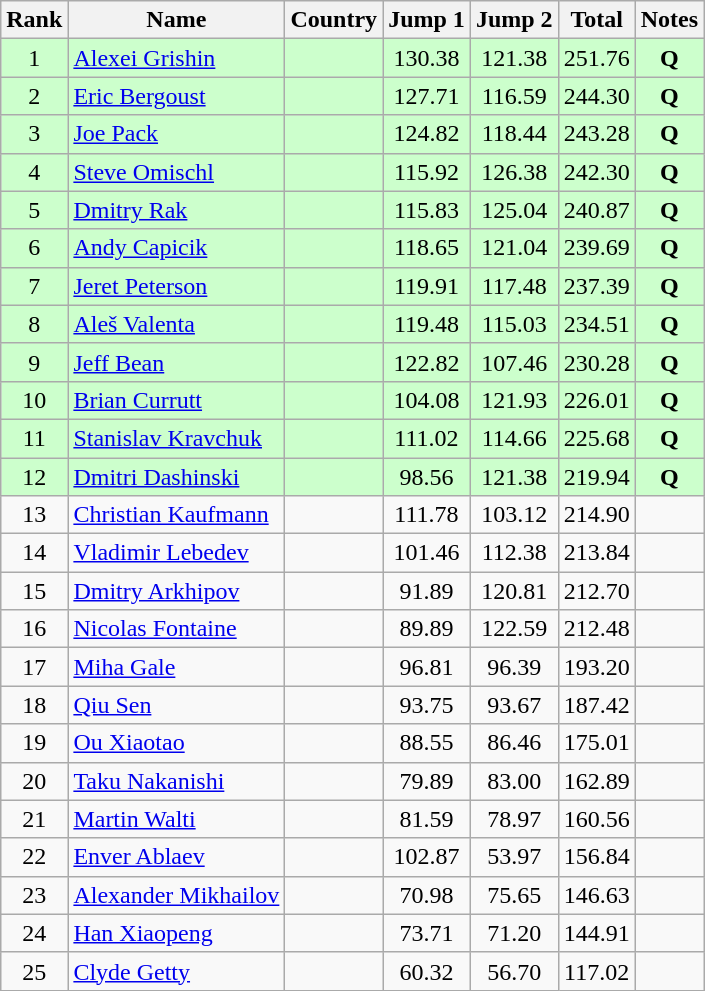<table class="wikitable sortable" style="text-align:center">
<tr>
<th>Rank</th>
<th>Name</th>
<th>Country</th>
<th>Jump 1</th>
<th>Jump 2</th>
<th>Total</th>
<th>Notes</th>
</tr>
<tr bgcolor="#ccffcc">
<td>1</td>
<td align=left><a href='#'>Alexei Grishin</a></td>
<td align=left></td>
<td>130.38</td>
<td>121.38</td>
<td>251.76</td>
<td><strong>Q</strong></td>
</tr>
<tr bgcolor="#ccffcc">
<td>2</td>
<td align=left><a href='#'>Eric Bergoust</a></td>
<td align=left></td>
<td>127.71</td>
<td>116.59</td>
<td>244.30</td>
<td><strong>Q</strong></td>
</tr>
<tr bgcolor="#ccffcc">
<td>3</td>
<td align=left><a href='#'>Joe Pack</a></td>
<td align=left></td>
<td>124.82</td>
<td>118.44</td>
<td>243.28</td>
<td><strong>Q</strong></td>
</tr>
<tr bgcolor="#ccffcc">
<td>4</td>
<td align=left><a href='#'>Steve Omischl</a></td>
<td align=left></td>
<td>115.92</td>
<td>126.38</td>
<td>242.30</td>
<td><strong>Q</strong></td>
</tr>
<tr bgcolor="#ccffcc">
<td>5</td>
<td align=left><a href='#'>Dmitry Rak</a></td>
<td align=left></td>
<td>115.83</td>
<td>125.04</td>
<td>240.87</td>
<td><strong>Q</strong></td>
</tr>
<tr bgcolor="#ccffcc">
<td>6</td>
<td align=left><a href='#'>Andy Capicik</a></td>
<td align=left></td>
<td>118.65</td>
<td>121.04</td>
<td>239.69</td>
<td><strong>Q</strong></td>
</tr>
<tr bgcolor="#ccffcc">
<td>7</td>
<td align=left><a href='#'>Jeret Peterson</a></td>
<td align=left></td>
<td>119.91</td>
<td>117.48</td>
<td>237.39</td>
<td><strong>Q</strong></td>
</tr>
<tr bgcolor="#ccffcc">
<td>8</td>
<td align=left><a href='#'>Aleš Valenta</a></td>
<td align=left></td>
<td>119.48</td>
<td>115.03</td>
<td>234.51</td>
<td><strong>Q</strong></td>
</tr>
<tr bgcolor="#ccffcc">
<td>9</td>
<td align=left><a href='#'>Jeff Bean</a></td>
<td align=left></td>
<td>122.82</td>
<td>107.46</td>
<td>230.28</td>
<td><strong>Q</strong></td>
</tr>
<tr bgcolor="#ccffcc">
<td>10</td>
<td align=left><a href='#'>Brian Currutt</a></td>
<td align=left></td>
<td>104.08</td>
<td>121.93</td>
<td>226.01</td>
<td><strong>Q</strong></td>
</tr>
<tr bgcolor="#ccffcc">
<td>11</td>
<td align=left><a href='#'>Stanislav Kravchuk</a></td>
<td align=left></td>
<td>111.02</td>
<td>114.66</td>
<td>225.68</td>
<td><strong>Q</strong></td>
</tr>
<tr bgcolor="#ccffcc">
<td>12</td>
<td align=left><a href='#'>Dmitri Dashinski</a></td>
<td align=left></td>
<td>98.56</td>
<td>121.38</td>
<td>219.94</td>
<td><strong>Q</strong></td>
</tr>
<tr>
<td>13</td>
<td align=left><a href='#'>Christian Kaufmann</a></td>
<td align=left></td>
<td>111.78</td>
<td>103.12</td>
<td>214.90</td>
<td></td>
</tr>
<tr>
<td>14</td>
<td align=left><a href='#'>Vladimir Lebedev</a></td>
<td align=left></td>
<td>101.46</td>
<td>112.38</td>
<td>213.84</td>
<td></td>
</tr>
<tr>
<td>15</td>
<td align=left><a href='#'>Dmitry Arkhipov</a></td>
<td align=left></td>
<td>91.89</td>
<td>120.81</td>
<td>212.70</td>
<td></td>
</tr>
<tr>
<td>16</td>
<td align=left><a href='#'>Nicolas Fontaine</a></td>
<td align=left></td>
<td>89.89</td>
<td>122.59</td>
<td>212.48</td>
<td></td>
</tr>
<tr>
<td>17</td>
<td align=left><a href='#'>Miha Gale</a></td>
<td align=left></td>
<td>96.81</td>
<td>96.39</td>
<td>193.20</td>
<td></td>
</tr>
<tr>
<td>18</td>
<td align=left><a href='#'>Qiu Sen</a></td>
<td align=left></td>
<td>93.75</td>
<td>93.67</td>
<td>187.42</td>
<td></td>
</tr>
<tr>
<td>19</td>
<td align=left><a href='#'>Ou Xiaotao</a></td>
<td align=left></td>
<td>88.55</td>
<td>86.46</td>
<td>175.01</td>
<td></td>
</tr>
<tr>
<td>20</td>
<td align=left><a href='#'>Taku Nakanishi</a></td>
<td align=left></td>
<td>79.89</td>
<td>83.00</td>
<td>162.89</td>
<td></td>
</tr>
<tr>
<td>21</td>
<td align=left><a href='#'>Martin Walti</a></td>
<td align=left></td>
<td>81.59</td>
<td>78.97</td>
<td>160.56</td>
<td></td>
</tr>
<tr>
<td>22</td>
<td align=left><a href='#'>Enver Ablaev</a></td>
<td align=left></td>
<td>102.87</td>
<td>53.97</td>
<td>156.84</td>
<td></td>
</tr>
<tr>
<td>23</td>
<td align=left><a href='#'>Alexander Mikhailov</a></td>
<td align=left></td>
<td>70.98</td>
<td>75.65</td>
<td>146.63</td>
<td></td>
</tr>
<tr>
<td>24</td>
<td align=left><a href='#'>Han Xiaopeng</a></td>
<td align=left></td>
<td>73.71</td>
<td>71.20</td>
<td>144.91</td>
<td></td>
</tr>
<tr>
<td>25</td>
<td align=left><a href='#'>Clyde Getty</a></td>
<td align=left></td>
<td>60.32</td>
<td>56.70</td>
<td>117.02</td>
<td></td>
</tr>
</table>
